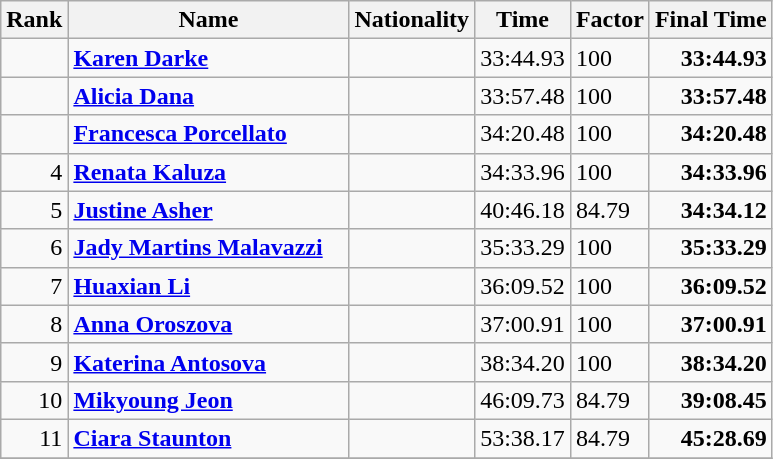<table class="wikitable sortable" style="text-align:left">
<tr>
<th width=20>Rank</th>
<th width=180>Name</th>
<th>Nationality</th>
<th>Time</th>
<th>Factor</th>
<th>Final Time</th>
</tr>
<tr>
<td align=right></td>
<td><strong><a href='#'>Karen Darke</a></strong></td>
<td></td>
<td>33:44.93</td>
<td>100</td>
<td align=right><strong>33:44.93</strong></td>
</tr>
<tr>
<td align=right></td>
<td><strong><a href='#'>Alicia Dana</a></strong></td>
<td></td>
<td>33:57.48</td>
<td>100</td>
<td align=right><strong>33:57.48</strong></td>
</tr>
<tr>
<td align=right></td>
<td><strong><a href='#'>Francesca Porcellato</a></strong></td>
<td></td>
<td>34:20.48</td>
<td>100</td>
<td align=right><strong>34:20.48</strong></td>
</tr>
<tr>
<td align=right>4</td>
<td><strong><a href='#'>Renata Kaluza</a></strong></td>
<td></td>
<td>34:33.96</td>
<td>100</td>
<td align=right><strong>34:33.96</strong></td>
</tr>
<tr>
<td align=right>5</td>
<td><strong><a href='#'>Justine Asher</a></strong></td>
<td></td>
<td>40:46.18</td>
<td>84.79</td>
<td align=right><strong>34:34.12</strong></td>
</tr>
<tr>
<td align=right>6</td>
<td><strong><a href='#'>Jady Martins Malavazzi</a></strong></td>
<td></td>
<td>35:33.29</td>
<td>100</td>
<td align=right><strong>35:33.29</strong></td>
</tr>
<tr>
<td align=right>7</td>
<td><strong><a href='#'>Huaxian Li</a></strong></td>
<td></td>
<td>36:09.52</td>
<td>100</td>
<td align=right><strong>36:09.52</strong></td>
</tr>
<tr>
<td align=right>8</td>
<td><strong><a href='#'>Anna Oroszova</a></strong></td>
<td></td>
<td>37:00.91</td>
<td>100</td>
<td align=right><strong>37:00.91</strong></td>
</tr>
<tr>
<td align=right>9</td>
<td><strong><a href='#'>Katerina Antosova</a></strong></td>
<td></td>
<td>38:34.20</td>
<td>100</td>
<td align=right><strong>38:34.20</strong></td>
</tr>
<tr>
<td align=right>10</td>
<td><strong><a href='#'>Mikyoung Jeon</a></strong></td>
<td></td>
<td>46:09.73</td>
<td>84.79</td>
<td align=right><strong>39:08.45</strong></td>
</tr>
<tr>
<td align=right>11</td>
<td><strong><a href='#'>Ciara Staunton</a></strong></td>
<td></td>
<td>53:38.17</td>
<td>84.79</td>
<td align=right><strong>45:28.69</strong></td>
</tr>
<tr>
</tr>
</table>
